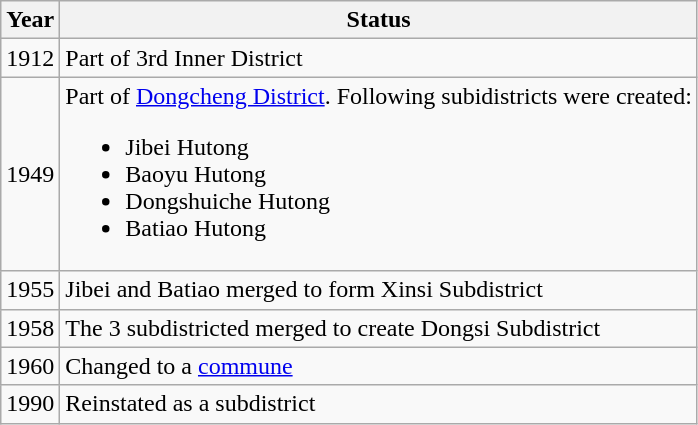<table class="wikitable">
<tr>
<th>Year</th>
<th>Status</th>
</tr>
<tr>
<td>1912</td>
<td>Part of 3rd Inner District</td>
</tr>
<tr>
<td>1949</td>
<td>Part of <a href='#'>Dongcheng District</a>. Following subidistricts were created:<br><ul><li>Jibei Hutong</li><li>Baoyu Hutong</li><li>Dongshuiche Hutong</li><li>Batiao Hutong</li></ul></td>
</tr>
<tr>
<td>1955</td>
<td>Jibei and Batiao merged to form Xinsi Subdistrict</td>
</tr>
<tr>
<td>1958</td>
<td>The 3 subdistricted merged to create Dongsi Subdistrict</td>
</tr>
<tr>
<td>1960</td>
<td>Changed to a <a href='#'>commune</a></td>
</tr>
<tr>
<td>1990</td>
<td>Reinstated as a subdistrict</td>
</tr>
</table>
